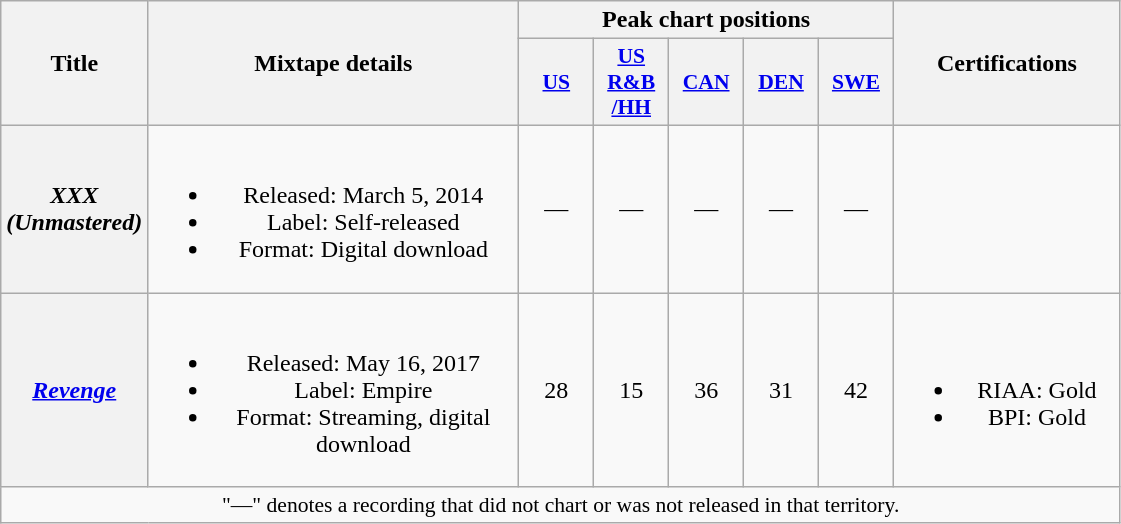<table class="wikitable plainrowheaders" style="text-align:center;">
<tr>
<th scope="col" rowspan="2" style="width:5em;">Title</th>
<th scope="col" rowspan="2" style="width:15em;">Mixtape details</th>
<th scope="col" colspan="5">Peak chart positions</th>
<th scope="col" rowspan="2" style="width:9em;">Certifications</th>
</tr>
<tr>
<th scope="col" style="width:3em;font-size:90%;"><a href='#'>US</a><br></th>
<th scope="col" style="width:3em;font-size:90%;"><a href='#'>US<br>R&B<br>/HH</a><br></th>
<th scope="col" style="width:3em;font-size:90%;"><a href='#'>CAN</a><br></th>
<th scope="col" style="width:3em;font-size:90%;"><a href='#'>DEN</a><br></th>
<th scope="col" style="width:3em;font-size:90%;"><a href='#'>SWE</a><br></th>
</tr>
<tr>
<th scope="row"><em>XXX (Unmastered)</em></th>
<td><br><ul><li>Released: March 5, 2014</li><li>Label: Self-released</li><li>Format: Digital download</li></ul></td>
<td>—</td>
<td>—</td>
<td>—</td>
<td>—</td>
<td>—</td>
<td></td>
</tr>
<tr>
<th scope="row"><em><a href='#'>Revenge</a></em></th>
<td><br><ul><li>Released: May 16, 2017</li><li>Label: Empire</li><li>Format: Streaming, digital download</li></ul></td>
<td>28</td>
<td>15</td>
<td>36</td>
<td>31</td>
<td>42</td>
<td><br><ul><li>RIAA: Gold</li><li>BPI: Gold</li></ul></td>
</tr>
<tr>
<td colspan="8" style="font-size:90%">"—" denotes a recording that did not chart or was not released in that territory.</td>
</tr>
</table>
